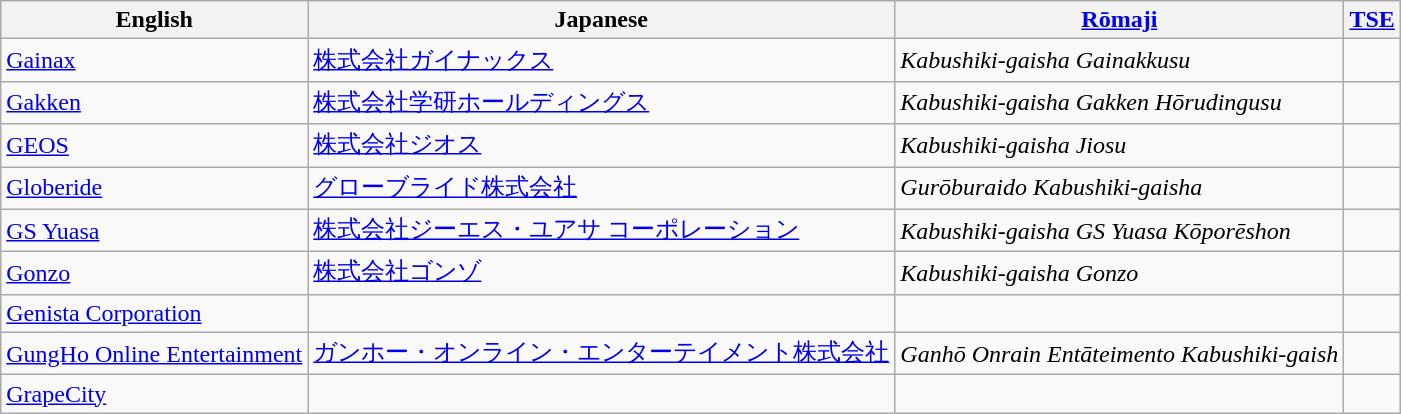<table class="wikitable">
<tr>
<th>English</th>
<th>Japanese</th>
<th><a href='#'>Rōmaji</a></th>
<th><a href='#'>TSE</a></th>
</tr>
<tr>
<td><a href='#'>Gainax</a></td>
<td><a href='#'>株式会社ガイナックス</a></td>
<td><em>Kabushiki-gaisha Gainakkusu</em></td>
<td></td>
</tr>
<tr>
<td><a href='#'>Gakken</a></td>
<td><a href='#'>株式会社学研ホールディングス</a></td>
<td><em>Kabushiki-gaisha Gakken Hōrudingusu</em></td>
<td></td>
</tr>
<tr>
<td><a href='#'>GEOS</a></td>
<td><a href='#'>株式会社ジオス</a></td>
<td><em>Kabushiki-gaisha Jiosu</em></td>
<td></td>
</tr>
<tr>
<td><a href='#'>Globeride</a></td>
<td><a href='#'>グローブライド株式会社</a></td>
<td><em>Gurōburaido Kabushiki-gaisha</em></td>
<td></td>
</tr>
<tr>
<td><a href='#'>GS Yuasa</a></td>
<td><a href='#'>株式会社ジーエス・ユアサ コーポレーション</a></td>
<td><em>Kabushiki-gaisha GS Yuasa Kōporēshon</em></td>
<td></td>
</tr>
<tr>
<td><a href='#'>Gonzo</a></td>
<td><a href='#'>株式会社ゴンゾ</a></td>
<td><em>Kabushiki-gaisha Gonzo</em></td>
<td></td>
</tr>
<tr>
<td><a href='#'>Genista Corporation</a></td>
<td></td>
<td></td>
<td></td>
</tr>
<tr>
<td><a href='#'>GungHo Online Entertainment</a></td>
<td><a href='#'>ガンホー・オンライン・エンターテイメント株式会社</a></td>
<td><em>Ganhō Onrain Entāteimento Kabushiki-gaish</em></td>
<td></td>
</tr>
<tr>
<td><a href='#'>GrapeCity</a></td>
<td></td>
<td></td>
<td></td>
</tr>
</table>
